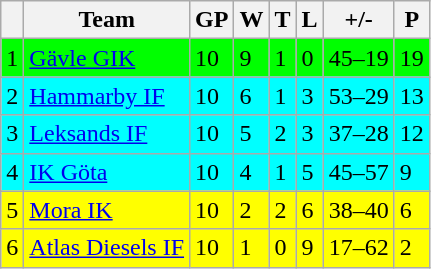<table class="wikitable">
<tr>
<th></th>
<th>Team</th>
<th>GP</th>
<th>W</th>
<th>T</th>
<th>L</th>
<th>+/-</th>
<th>P</th>
</tr>
<tr style="background:#00FF00">
<td>1</td>
<td><a href='#'>Gävle GIK</a></td>
<td>10</td>
<td>9</td>
<td>1</td>
<td>0</td>
<td>45–19</td>
<td>19</td>
</tr>
<tr style="background:#00FFFF">
<td>2</td>
<td><a href='#'>Hammarby IF</a></td>
<td>10</td>
<td>6</td>
<td>1</td>
<td>3</td>
<td>53–29</td>
<td>13</td>
</tr>
<tr style="background:#00FFFF">
<td>3</td>
<td><a href='#'>Leksands IF</a></td>
<td>10</td>
<td>5</td>
<td>2</td>
<td>3</td>
<td>37–28</td>
<td>12</td>
</tr>
<tr style="background:#00FFFF">
<td>4</td>
<td><a href='#'>IK Göta</a></td>
<td>10</td>
<td>4</td>
<td>1</td>
<td>5</td>
<td>45–57</td>
<td>9</td>
</tr>
<tr style="background:#FFFF00">
<td>5</td>
<td><a href='#'>Mora IK</a></td>
<td>10</td>
<td>2</td>
<td>2</td>
<td>6</td>
<td>38–40</td>
<td>6</td>
</tr>
<tr style="background:#FFFF00">
<td>6</td>
<td><a href='#'>Atlas Diesels IF</a></td>
<td>10</td>
<td>1</td>
<td>0</td>
<td>9</td>
<td>17–62</td>
<td>2</td>
</tr>
</table>
